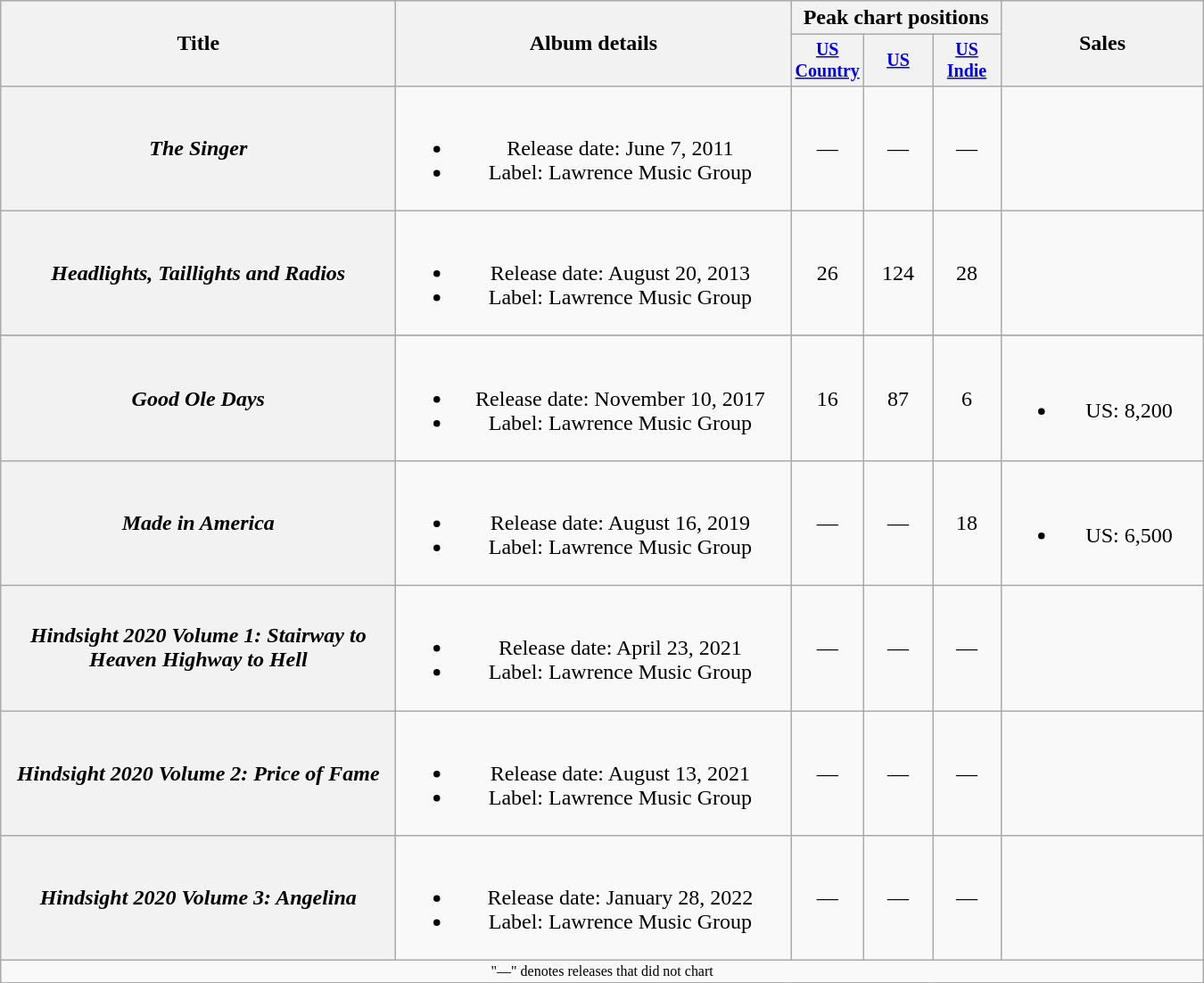<table class="wikitable plainrowheaders" style="text-align:center;">
<tr>
<th rowspan="2" style="width:18em;">Title</th>
<th rowspan="2" style="width:18em;">Album details</th>
<th colspan="3">Peak chart positions</th>
<th rowspan="2" style="width:9em;">Sales</th>
</tr>
<tr style="font-size:smaller;">
<th width="45"><a href='#'>US Country</a><br></th>
<th width="45"><a href='#'>US</a><br></th>
<th width="45"><a href='#'>US<br>Indie</a><br></th>
</tr>
<tr>
<th scope="row"><em>The Singer</em></th>
<td><br><ul><li>Release date: June 7, 2011</li><li>Label: Lawrence Music Group</li></ul></td>
<td>—</td>
<td>—</td>
<td>—</td>
<td></td>
</tr>
<tr>
<th scope="row"><em>Headlights, Taillights and Radios</em></th>
<td><br><ul><li>Release date: August 20, 2013</li><li>Label: Lawrence Music Group</li></ul></td>
<td>26</td>
<td>124</td>
<td>28</td>
<td></td>
</tr>
<tr>
</tr>
<tr>
<th scope="row"><em>Good Ole Days</em></th>
<td><br><ul><li>Release date: November 10, 2017</li><li>Label: Lawrence Music Group</li></ul></td>
<td>16</td>
<td>87</td>
<td>6</td>
<td><br><ul><li>US: 8,200</li></ul></td>
</tr>
<tr>
<th scope="row"><em>Made in America</em></th>
<td><br><ul><li>Release date: August 16, 2019</li><li>Label: Lawrence Music Group</li></ul></td>
<td>—</td>
<td>—</td>
<td>18</td>
<td><br><ul><li>US: 6,500</li></ul></td>
</tr>
<tr>
<th scope="row"><em>Hindsight 2020 Volume 1: Stairway to Heaven Highway to Hell</em></th>
<td><br><ul><li>Release date: April 23, 2021</li><li>Label: Lawrence Music Group</li></ul></td>
<td>—</td>
<td>—</td>
<td>—</td>
<td></td>
</tr>
<tr>
<th scope="row"><em>Hindsight 2020 Volume 2: Price of Fame</em></th>
<td><br><ul><li>Release date: August 13, 2021</li><li>Label: Lawrence Music Group</li></ul></td>
<td>—</td>
<td>—</td>
<td>—</td>
<td></td>
</tr>
<tr>
<th scope="row"><em>Hindsight 2020 Volume 3: Angelina</em></th>
<td><br><ul><li>Release date: January 28, 2022</li><li>Label: Lawrence Music Group</li></ul></td>
<td>—</td>
<td>—</td>
<td>—</td>
<td></td>
</tr>
<tr>
<td colspan="6" style="font-size:8pt">"—" denotes releases that did not chart</td>
</tr>
<tr>
</tr>
</table>
